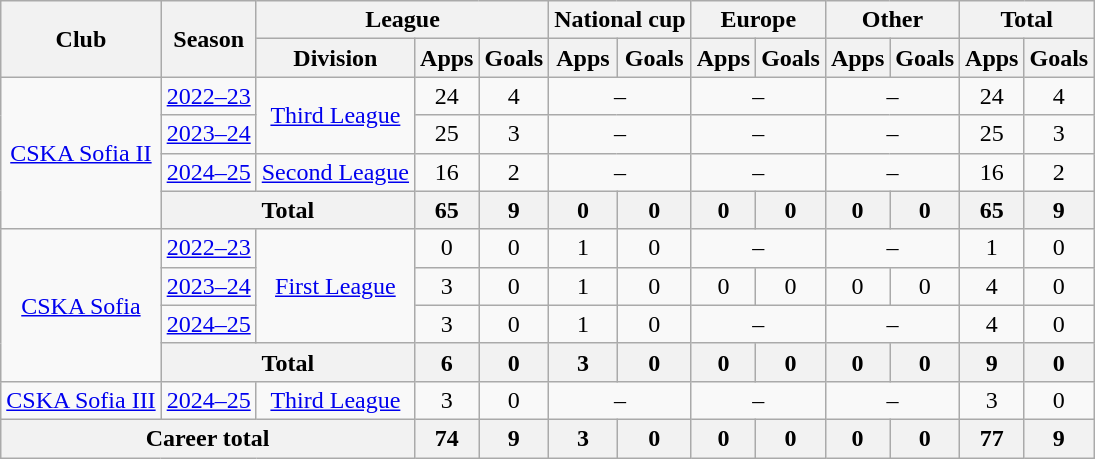<table class="wikitable" style="text-align:center">
<tr>
<th rowspan="2">Club</th>
<th rowspan="2">Season</th>
<th colspan="3">League</th>
<th colspan="2">National cup</th>
<th colspan="2">Europe</th>
<th colspan="2">Other</th>
<th colspan="2">Total</th>
</tr>
<tr>
<th>Division</th>
<th>Apps</th>
<th>Goals</th>
<th>Apps</th>
<th>Goals</th>
<th>Apps</th>
<th>Goals</th>
<th>Apps</th>
<th>Goals</th>
<th>Apps</th>
<th>Goals</th>
</tr>
<tr>
<td align=center valign=center rowspan=4><a href='#'>CSKA Sofia II</a></td>
<td><a href='#'>2022–23</a></td>
<td rowspan=2><a href='#'>Third League</a></td>
<td>24</td>
<td>4</td>
<td colspan="2">–</td>
<td colspan="2">–</td>
<td colspan="2">–</td>
<td>24</td>
<td>4</td>
</tr>
<tr>
<td><a href='#'>2023–24</a></td>
<td>25</td>
<td>3</td>
<td colspan="2">–</td>
<td colspan="2">–</td>
<td colspan="2">–</td>
<td>25</td>
<td>3</td>
</tr>
<tr>
<td><a href='#'>2024–25</a></td>
<td><a href='#'>Second League</a></td>
<td>16</td>
<td>2</td>
<td colspan="2">–</td>
<td colspan="2">–</td>
<td colspan="2">–</td>
<td>16</td>
<td>2</td>
</tr>
<tr>
<th colspan=2>Total</th>
<th>65</th>
<th>9</th>
<th>0</th>
<th>0</th>
<th>0</th>
<th>0</th>
<th>0</th>
<th>0</th>
<th>65</th>
<th>9</th>
</tr>
<tr>
<td rowspan=4 align=center valign=center><a href='#'>CSKA Sofia</a></td>
<td><a href='#'>2022–23</a></td>
<td rowspan=3><a href='#'>First League</a></td>
<td>0</td>
<td>0</td>
<td>1</td>
<td>0</td>
<td colspan="2">–</td>
<td colspan="2">–</td>
<td>1</td>
<td>0</td>
</tr>
<tr>
<td><a href='#'>2023–24</a></td>
<td>3</td>
<td>0</td>
<td>1</td>
<td>0</td>
<td>0</td>
<td>0</td>
<td>0</td>
<td>0</td>
<td>4</td>
<td>0</td>
</tr>
<tr>
<td><a href='#'>2024–25</a></td>
<td>3</td>
<td>0</td>
<td>1</td>
<td>0</td>
<td colspan="2">–</td>
<td colspan="2">–</td>
<td>4</td>
<td>0</td>
</tr>
<tr>
<th colspan=2>Total</th>
<th>6</th>
<th>0</th>
<th>3</th>
<th>0</th>
<th>0</th>
<th>0</th>
<th>0</th>
<th>0</th>
<th>9</th>
<th>0</th>
</tr>
<tr>
<td align=center valign=center><a href='#'>CSKA Sofia III</a></td>
<td><a href='#'>2024–25</a></td>
<td><a href='#'>Third League</a></td>
<td>3</td>
<td>0</td>
<td colspan="2">–</td>
<td colspan="2">–</td>
<td colspan="2">–</td>
<td>3</td>
<td>0</td>
</tr>
<tr>
<th colspan=3>Career total</th>
<th>74</th>
<th>9</th>
<th>3</th>
<th>0</th>
<th>0</th>
<th>0</th>
<th>0</th>
<th>0</th>
<th>77</th>
<th>9</th>
</tr>
</table>
